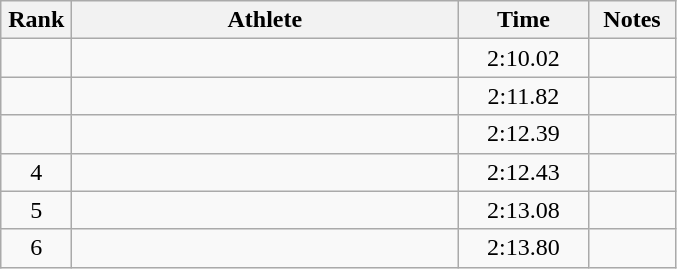<table class="wikitable sortable" style="text-align:center">
<tr>
<th width=40>Rank</th>
<th width=250>Athlete</th>
<th width=80>Time</th>
<th width=50>Notes</th>
</tr>
<tr>
<td></td>
<td align=left></td>
<td>2:10.02</td>
<td></td>
</tr>
<tr>
<td></td>
<td align=left></td>
<td>2:11.82</td>
<td></td>
</tr>
<tr>
<td></td>
<td align=left></td>
<td>2:12.39</td>
<td></td>
</tr>
<tr>
<td>4</td>
<td align=left></td>
<td>2:12.43</td>
<td></td>
</tr>
<tr>
<td>5</td>
<td align=left></td>
<td>2:13.08</td>
<td></td>
</tr>
<tr>
<td>6</td>
<td align=left></td>
<td>2:13.80</td>
<td></td>
</tr>
</table>
